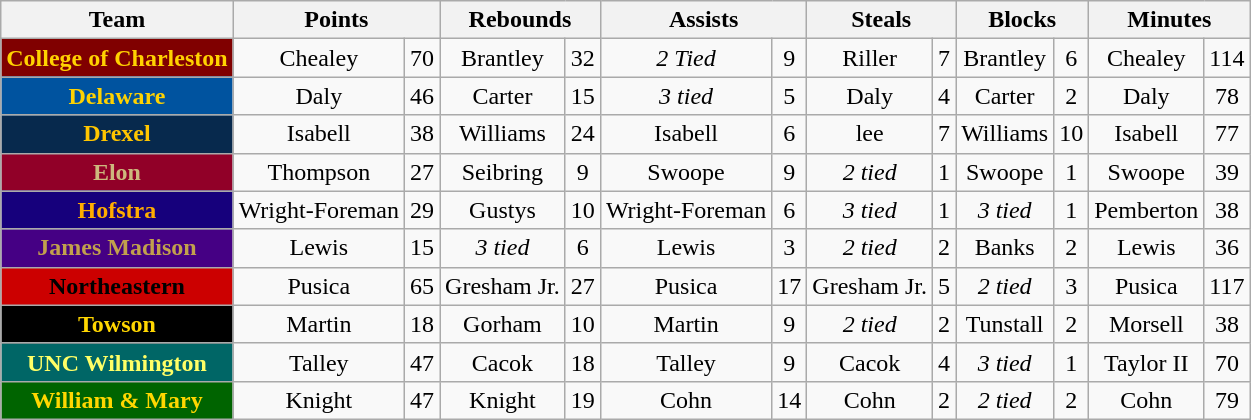<table class="wikitable" style="text-align:center">
<tr>
<th>Team</th>
<th colspan=2>Points</th>
<th colspan=2>Rebounds</th>
<th colspan=2>Assists</th>
<th colspan=2>Steals</th>
<th colspan=2>Blocks</th>
<th colspan=2>Minutes</th>
</tr>
<tr>
<td style="background:#800000; color:#FFD200;"><strong>College of Charleston</strong></td>
<td>Chealey</td>
<td>70</td>
<td>Brantley</td>
<td>32</td>
<td><em>2 Tied</em></td>
<td>9</td>
<td>Riller</td>
<td>7</td>
<td>Brantley</td>
<td>6</td>
<td>Chealey</td>
<td>114</td>
</tr>
<tr>
<td style="background:#00539f; color:#FFD200;"><strong>Delaware</strong></td>
<td>Daly</td>
<td>46</td>
<td>Carter</td>
<td>15</td>
<td><em>3 tied</em></td>
<td>5</td>
<td>Daly</td>
<td>4</td>
<td>Carter</td>
<td>2</td>
<td>Daly</td>
<td>78</td>
</tr>
<tr>
<td style="background:#07294D; color:#FFC600;"><strong>Drexel</strong></td>
<td>Isabell</td>
<td>38</td>
<td>Williams</td>
<td>24</td>
<td>Isabell</td>
<td>6</td>
<td>lee</td>
<td>7</td>
<td>Williams</td>
<td>10</td>
<td>Isabell</td>
<td>77</td>
</tr>
<tr>
<td style="background:#910028; color:#CDB87D;"><strong>Elon</strong></td>
<td>Thompson</td>
<td>27</td>
<td>Seibring</td>
<td>9</td>
<td>Swoope</td>
<td>9</td>
<td><em>2 tied</em></td>
<td>1</td>
<td>Swoope</td>
<td>1</td>
<td>Swoope</td>
<td>39</td>
</tr>
<tr>
<td style="background:#16007C; color:#FFAD00;"><strong>Hofstra</strong></td>
<td>Wright-Foreman</td>
<td>29</td>
<td>Gustys</td>
<td>10</td>
<td>Wright-Foreman</td>
<td>6</td>
<td><em>3 tied</em></td>
<td>1</td>
<td><em>3 tied</em></td>
<td>1</td>
<td>Pemberton</td>
<td>38</td>
</tr>
<tr>
<td style="background:#450084; color:#C2A14D;"><strong>James Madison</strong></td>
<td>Lewis</td>
<td>15</td>
<td><em>3 tied</em></td>
<td>6</td>
<td>Lewis</td>
<td>3</td>
<td><em>2 tied</em></td>
<td>2</td>
<td>Banks</td>
<td>2</td>
<td>Lewis</td>
<td>36</td>
</tr>
<tr>
<td style="background:#CC0000; color:#000000;"><strong>Northeastern</strong></td>
<td>Pusica</td>
<td>65</td>
<td>Gresham Jr.</td>
<td>27</td>
<td>Pusica</td>
<td>17</td>
<td>Gresham Jr.</td>
<td>5</td>
<td><em>2 tied</em></td>
<td>3</td>
<td>Pusica</td>
<td>117</td>
</tr>
<tr>
<td style="background:#000000; color:#FFD600;"><strong>Towson</strong></td>
<td>Martin</td>
<td>18</td>
<td>Gorham</td>
<td>10</td>
<td>Martin</td>
<td>9</td>
<td><em>2 tied</em></td>
<td>2</td>
<td>Tunstall</td>
<td>2</td>
<td>Morsell</td>
<td>38</td>
</tr>
<tr>
<td style="background:#006666; color:#FFFF66;"><strong>UNC Wilmington</strong></td>
<td>Talley</td>
<td>47</td>
<td>Cacok</td>
<td>18</td>
<td>Talley</td>
<td>9</td>
<td>Cacok</td>
<td>4</td>
<td><em>3 tied</em></td>
<td>1</td>
<td>Taylor II</td>
<td>70</td>
</tr>
<tr>
<td style="background:#006400; color:#FFD700;"><strong>William & Mary</strong></td>
<td>Knight</td>
<td>47</td>
<td>Knight</td>
<td>19</td>
<td>Cohn</td>
<td>14</td>
<td>Cohn</td>
<td>2</td>
<td><em>2 tied</em></td>
<td>2</td>
<td>Cohn</td>
<td>79</td>
</tr>
</table>
